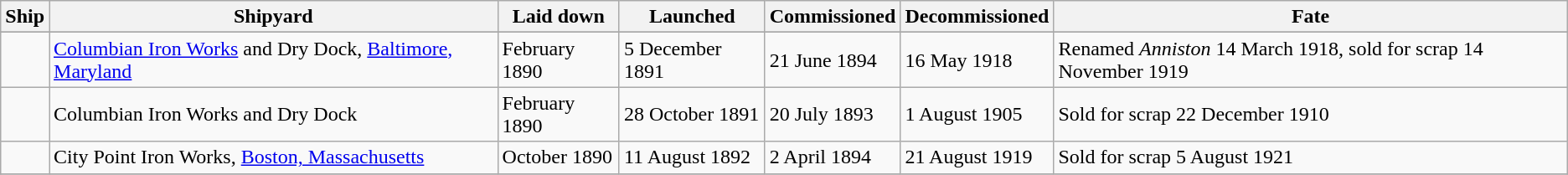<table class="wikitable">
<tr>
<th>Ship</th>
<th>Shipyard</th>
<th>Laid down</th>
<th>Launched</th>
<th>Commissioned</th>
<th>Decommissioned</th>
<th>Fate</th>
</tr>
<tr>
</tr>
<tr>
<td></td>
<td><a href='#'>Columbian Iron Works</a> and Dry Dock, <a href='#'>Baltimore, Maryland</a></td>
<td>February 1890</td>
<td>5 December 1891</td>
<td>21 June 1894</td>
<td>16 May 1918</td>
<td>Renamed <em>Anniston</em> 14 March 1918, sold for scrap 14 November 1919</td>
</tr>
<tr>
<td></td>
<td>Columbian Iron Works and Dry Dock</td>
<td>February 1890</td>
<td>28 October 1891</td>
<td>20 July 1893</td>
<td>1 August 1905</td>
<td>Sold for scrap 22 December 1910</td>
</tr>
<tr>
<td></td>
<td>City Point Iron Works, <a href='#'>Boston, Massachusetts</a></td>
<td>October 1890</td>
<td>11 August 1892</td>
<td>2 April 1894</td>
<td>21 August 1919</td>
<td>Sold for scrap 5 August 1921</td>
</tr>
<tr>
</tr>
</table>
